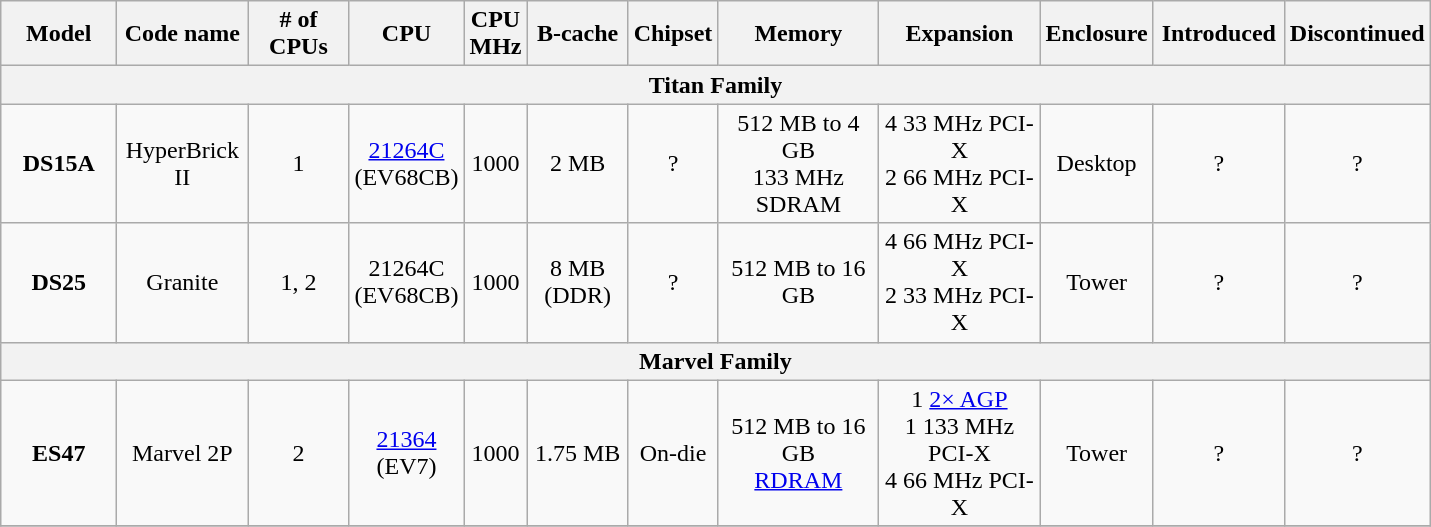<table class="wikitable" style="text-align: center;">
<tr>
<th width="70">Model</th>
<th width="80">Code name</th>
<th width="60"># of<br>CPUs</th>
<th width="60">CPU</th>
<th width="30">CPU<br>MHz</th>
<th width="60">B-cache</th>
<th width="50">Chipset</th>
<th width="100">Memory</th>
<th width="100">Expansion</th>
<th width="50">Enclosure</th>
<th width="80">Introduced</th>
<th width="80">Discontinued</th>
</tr>
<tr>
<th colspan="12"><strong>Titan Family</strong></th>
</tr>
<tr>
<td><strong>DS15A</strong></td>
<td>HyperBrick II</td>
<td>1</td>
<td><a href='#'>21264C</a><br>(EV68CB)</td>
<td>1000</td>
<td>2 MB</td>
<td>?</td>
<td>512 MB to 4 GB<br>133 MHz SDRAM</td>
<td>4 33 MHz PCI-X<br>2 66 MHz PCI-X</td>
<td>Desktop</td>
<td>?</td>
<td>?</td>
</tr>
<tr>
<td><strong>DS25</strong></td>
<td>Granite</td>
<td>1, 2</td>
<td>21264C<br>(EV68CB)</td>
<td>1000</td>
<td>8 MB<br>(DDR)</td>
<td>?</td>
<td>512 MB to 16 GB</td>
<td>4 66 MHz PCI-X<br>2 33 MHz PCI-X</td>
<td>Tower</td>
<td>?</td>
<td>?</td>
</tr>
<tr>
<th colspan="12"><strong>Marvel Family</strong></th>
</tr>
<tr>
<td><strong>ES47</strong></td>
<td>Marvel 2P</td>
<td>2</td>
<td><a href='#'>21364</a><br>(EV7)</td>
<td>1000</td>
<td>1.75 MB</td>
<td>On-die</td>
<td>512 MB to 16 GB<br><a href='#'>RDRAM</a></td>
<td>1 <a href='#'>2× AGP</a><br>1 133 MHz PCI-X<br>4 66 MHz PCI-X</td>
<td>Tower</td>
<td>?</td>
<td>?</td>
</tr>
<tr>
</tr>
</table>
